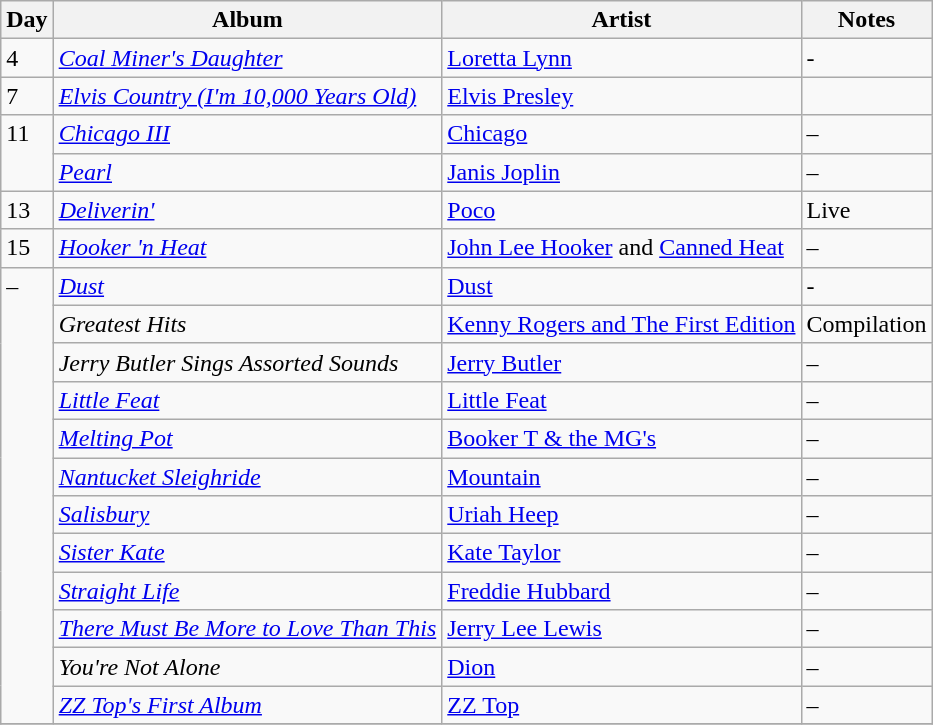<table class="wikitable">
<tr>
<th>Day</th>
<th>Album</th>
<th>Artist</th>
<th>Notes</th>
</tr>
<tr>
<td rowspan="1" valign="top">4</td>
<td><em><a href='#'>Coal Miner's Daughter</a></em></td>
<td><a href='#'>Loretta Lynn</a></td>
<td>-</td>
</tr>
<tr>
<td rowspan="1" valign="top">7</td>
<td><em><a href='#'>Elvis Country (I'm 10,000 Years Old)</a></em></td>
<td><a href='#'>Elvis Presley</a></td>
<td></td>
</tr>
<tr>
<td rowspan="2" valign="top">11</td>
<td><em><a href='#'>Chicago III</a></em></td>
<td><a href='#'>Chicago</a></td>
<td>–</td>
</tr>
<tr>
<td><em><a href='#'>Pearl</a></em></td>
<td><a href='#'>Janis Joplin</a></td>
<td>–</td>
</tr>
<tr>
<td rowspan="1" valign="top">13</td>
<td><em><a href='#'>Deliverin'</a></em></td>
<td><a href='#'>Poco</a></td>
<td>Live</td>
</tr>
<tr>
<td rowspan="1" valign="top">15</td>
<td><em><a href='#'>Hooker 'n Heat</a></em></td>
<td><a href='#'>John Lee Hooker</a> and <a href='#'>Canned Heat</a></td>
<td>–</td>
</tr>
<tr>
<td rowspan="12" valign="top">–</td>
<td><em><a href='#'>Dust</a></em></td>
<td><a href='#'>Dust</a></td>
<td>-</td>
</tr>
<tr>
<td><em>Greatest Hits</em></td>
<td><a href='#'>Kenny Rogers and The First Edition</a></td>
<td>Compilation</td>
</tr>
<tr>
<td><em>Jerry Butler Sings Assorted Sounds</em></td>
<td><a href='#'>Jerry Butler</a></td>
<td>–</td>
</tr>
<tr>
<td><em><a href='#'>Little Feat</a></em></td>
<td><a href='#'>Little Feat</a></td>
<td>–</td>
</tr>
<tr>
<td><em><a href='#'>Melting Pot</a></em></td>
<td><a href='#'>Booker T & the MG's</a></td>
<td>–</td>
</tr>
<tr>
<td><em><a href='#'>Nantucket Sleighride</a></em></td>
<td><a href='#'>Mountain</a></td>
<td>–</td>
</tr>
<tr>
<td><em><a href='#'>Salisbury</a></em></td>
<td><a href='#'>Uriah Heep</a></td>
<td>–</td>
</tr>
<tr>
<td><em><a href='#'>Sister Kate</a></em></td>
<td><a href='#'>Kate Taylor</a></td>
<td>–</td>
</tr>
<tr>
<td><em><a href='#'>Straight Life</a></em></td>
<td><a href='#'>Freddie Hubbard</a></td>
<td>–</td>
</tr>
<tr>
<td><em><a href='#'>There Must Be More to Love Than This</a></em></td>
<td><a href='#'>Jerry Lee Lewis</a></td>
<td>–</td>
</tr>
<tr>
<td><em>You're Not Alone</em></td>
<td><a href='#'>Dion</a></td>
<td>–</td>
</tr>
<tr>
<td><em><a href='#'>ZZ Top's First Album</a></em></td>
<td><a href='#'>ZZ Top</a></td>
<td>–</td>
</tr>
<tr>
</tr>
</table>
